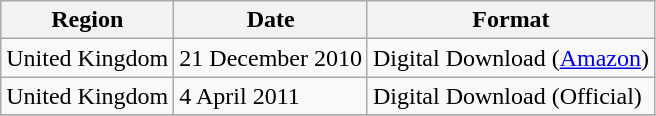<table class=wikitable>
<tr>
<th>Region</th>
<th>Date</th>
<th>Format</th>
</tr>
<tr>
<td>United Kingdom</td>
<td>21 December 2010</td>
<td>Digital Download (<a href='#'>Amazon</a>)</td>
</tr>
<tr>
<td>United Kingdom</td>
<td>4 April 2011</td>
<td>Digital Download (Official)</td>
</tr>
<tr>
</tr>
</table>
